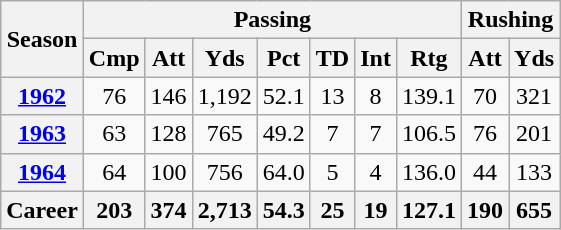<table class=wikitable style="text-align:center;">
<tr>
<th rowspan="2">Season</th>
<th colspan="7">Passing</th>
<th colspan="2">Rushing</th>
</tr>
<tr>
<th>Cmp</th>
<th>Att</th>
<th>Yds</th>
<th>Pct</th>
<th>TD</th>
<th>Int</th>
<th>Rtg</th>
<th>Att</th>
<th>Yds</th>
</tr>
<tr>
<th><a href='#'>1962</a></th>
<td>76</td>
<td>146</td>
<td>1,192</td>
<td>52.1</td>
<td>13</td>
<td>8</td>
<td>139.1</td>
<td>70</td>
<td>321</td>
</tr>
<tr>
<th><a href='#'>1963</a></th>
<td>63</td>
<td>128</td>
<td>765</td>
<td>49.2</td>
<td>7</td>
<td>7</td>
<td>106.5</td>
<td>76</td>
<td>201</td>
</tr>
<tr>
<th><a href='#'>1964</a></th>
<td>64</td>
<td>100</td>
<td>756</td>
<td>64.0</td>
<td>5</td>
<td>4</td>
<td>136.0</td>
<td>44</td>
<td>133</td>
</tr>
<tr>
<th>Career</th>
<th>203</th>
<th>374</th>
<th>2,713</th>
<th>54.3</th>
<th>25</th>
<th>19</th>
<th>127.1</th>
<th>190</th>
<th>655</th>
</tr>
</table>
